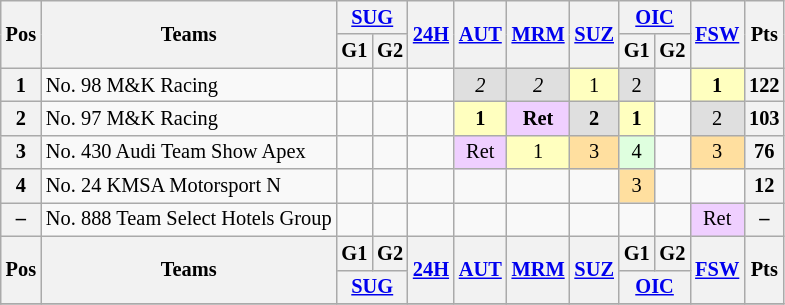<table class="wikitable" style="font-size:85%; text-align:center">
<tr>
<th rowspan=2>Pos</th>
<th rowspan=2>Teams</th>
<th colspan=2><a href='#'>SUG</a></th>
<th rowspan=2><a href='#'>24H</a></th>
<th rowspan=2><a href='#'>AUT</a></th>
<th rowspan=2><a href='#'>MRM</a></th>
<th rowspan=2><a href='#'>SUZ</a></th>
<th colspan=2><a href='#'>OIC</a></th>
<th rowspan=2><a href='#'>FSW</a></th>
<th rowspan=2>Pts</th>
</tr>
<tr>
<th>G1</th>
<th>G2</th>
<th>G1</th>
<th>G2</th>
</tr>
<tr>
<th>1</th>
<td align="left"> No. 98 M&K Racing</td>
<td></td>
<td></td>
<td></td>
<td style="background:#dfdfdf;"><em>2</em></td>
<td style="background:#dfdfdf;"><em>2</em></td>
<td style="background:#ffffbf;">1</td>
<td style="background:#dfdfdf;">2</td>
<td></td>
<td style="background:#ffffbf;"><strong>1</strong></td>
<th>122</th>
</tr>
<tr>
<th>2</th>
<td align="left"> No. 97 M&K Racing</td>
<td></td>
<td></td>
<td></td>
<td style="background:#ffffbf;"><strong>1</strong></td>
<td style="background:#efcfff;"><strong>Ret</strong></td>
<td style="background:#dfdfdf;"><strong>2</strong></td>
<td style="background:#ffffbf;"><strong>1</strong></td>
<td></td>
<td style="background:#dfdfdf;">2</td>
<th>103</th>
</tr>
<tr>
<th>3</th>
<td align="left"> No. 430 Audi Team Show Apex</td>
<td></td>
<td></td>
<td></td>
<td style="background:#efcfff;">Ret</td>
<td style="background:#ffffbf;">1</td>
<td style="background:#ffdf9f;">3</td>
<td style="background:#dfffdf;">4</td>
<td></td>
<td style="background:#ffdf9f;">3</td>
<th>76</th>
</tr>
<tr>
<th>4</th>
<td align="left"> No. 24 KMSA Motorsport N</td>
<td></td>
<td></td>
<td></td>
<td></td>
<td></td>
<td></td>
<td style="background:#ffdf9f;">3</td>
<td></td>
<td></td>
<th>12</th>
</tr>
<tr>
<th>–</th>
<td align="left"> No. 888 Team Select Hotels Group</td>
<td></td>
<td></td>
<td></td>
<td></td>
<td></td>
<td></td>
<td></td>
<td></td>
<td style="background:#efcfff">Ret</td>
<th>–</th>
</tr>
<tr>
<th rowspan=2>Pos</th>
<th rowspan=2>Teams</th>
<th>G1</th>
<th>G2</th>
<th rowspan=2><a href='#'>24H</a></th>
<th rowspan=2><a href='#'>AUT</a></th>
<th rowspan=2><a href='#'>MRM</a></th>
<th rowspan=2><a href='#'>SUZ</a></th>
<th>G1</th>
<th>G2</th>
<th rowspan=2><a href='#'>FSW</a></th>
<th rowspan=2>Pts</th>
</tr>
<tr>
<th colspan=2><a href='#'>SUG</a></th>
<th colspan=2><a href='#'>OIC</a></th>
</tr>
<tr>
</tr>
</table>
